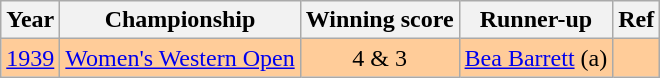<table class="wikitable">
<tr>
<th>Year</th>
<th>Championship</th>
<th>Winning score</th>
<th>Runner-up</th>
<th>Ref</th>
</tr>
<tr style="background:#fc9;">
<td><a href='#'>1939</a></td>
<td><a href='#'>Women's Western Open</a></td>
<td align=center>4 & 3</td>
<td> <a href='#'>Bea Barrett</a> (a)</td>
<td></td>
</tr>
</table>
